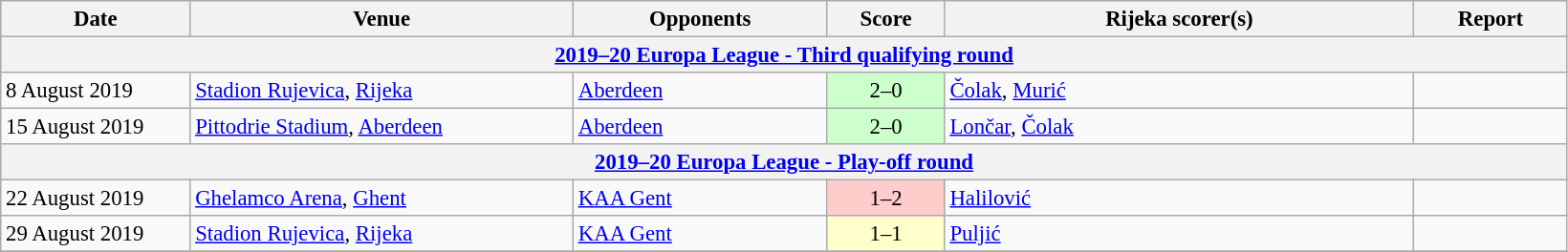<table class="wikitable" style="font-size:95%;">
<tr>
<th width=125>Date</th>
<th width=260>Venue</th>
<th width=170>Opponents</th>
<th width= 75>Score</th>
<th width=320>Rijeka scorer(s)</th>
<th width=100>Report</th>
</tr>
<tr>
<th colspan=7><a href='#'>2019–20 Europa League - Third qualifying round</a></th>
</tr>
<tr>
<td>8 August 2019</td>
<td><a href='#'>Stadion Rujevica</a>, <a href='#'>Rijeka</a></td>
<td> <a href='#'>Aberdeen</a></td>
<td align=center bgcolor=#CCFFCC>2–0</td>
<td><a href='#'>Čolak</a>, <a href='#'>Murić</a></td>
<td></td>
</tr>
<tr>
<td>15 August 2019</td>
<td><a href='#'>Pittodrie Stadium</a>, <a href='#'>Aberdeen</a></td>
<td> <a href='#'>Aberdeen</a></td>
<td align=center bgcolor=#CCFFCC>2–0</td>
<td><a href='#'>Lončar</a>, <a href='#'>Čolak</a></td>
<td></td>
</tr>
<tr>
<th colspan=7><a href='#'>2019–20 Europa League - Play-off round</a></th>
</tr>
<tr>
<td>22 August 2019</td>
<td><a href='#'>Ghelamco Arena</a>, <a href='#'>Ghent</a></td>
<td> <a href='#'>KAA Gent</a></td>
<td align=center bgcolor=#FFCCCC>1–2</td>
<td><a href='#'>Halilović</a></td>
<td></td>
</tr>
<tr>
<td>29 August 2019</td>
<td><a href='#'>Stadion Rujevica</a>, <a href='#'>Rijeka</a></td>
<td> <a href='#'>KAA Gent</a></td>
<td align=center bgcolor=#FFFFCC>1–1</td>
<td><a href='#'>Puljić</a></td>
<td></td>
</tr>
<tr>
</tr>
</table>
